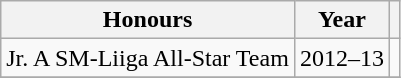<table class="wikitable">
<tr>
<th>Honours</th>
<th>Year</th>
<th></th>
</tr>
<tr>
<td>Jr. A SM-Liiga All-Star Team</td>
<td>2012–13</td>
<td></td>
</tr>
<tr>
</tr>
</table>
